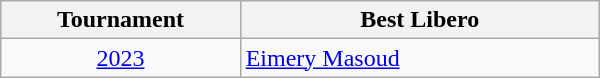<table class=wikitable style="width: 400px;">
<tr>
<th>Tournament</th>
<th style="width: 60%;">Best Libero</th>
</tr>
<tr>
<td style="text-align:center;"><a href='#'>2023</a></td>
<td> <a href='#'>Eimery Masoud</a></td>
</tr>
</table>
